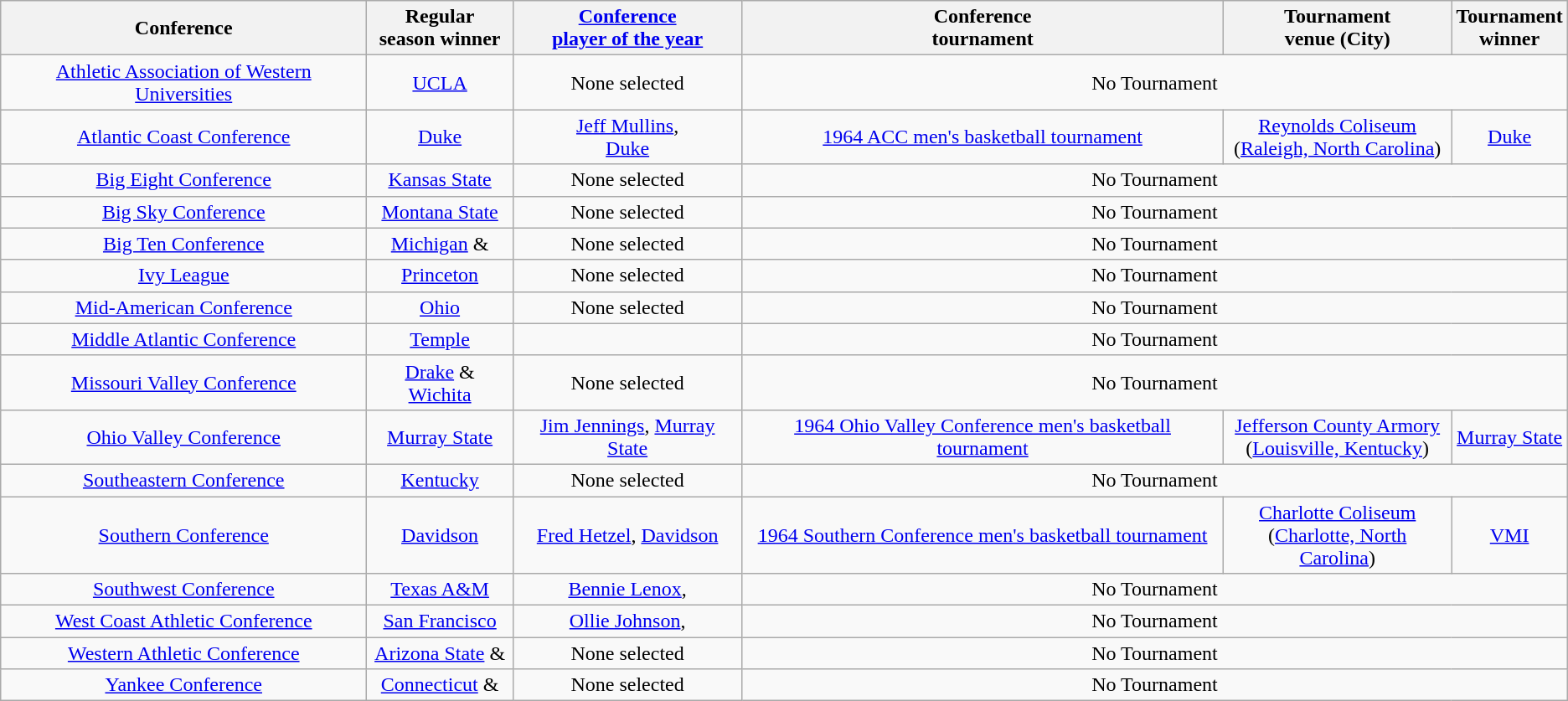<table class="wikitable" style="text-align:center;">
<tr>
<th>Conference</th>
<th>Regular <br> season winner</th>
<th><a href='#'>Conference <br> player of the year</a></th>
<th>Conference <br> tournament</th>
<th>Tournament <br> venue (City)</th>
<th>Tournament <br> winner</th>
</tr>
<tr>
<td><a href='#'>Athletic Association of Western Universities</a></td>
<td><a href='#'>UCLA</a></td>
<td>None selected</td>
<td colspan=3>No Tournament</td>
</tr>
<tr>
<td><a href='#'>Atlantic Coast Conference</a></td>
<td><a href='#'>Duke</a></td>
<td><a href='#'>Jeff Mullins</a>,<br><a href='#'>Duke</a></td>
<td><a href='#'>1964 ACC men's basketball tournament</a></td>
<td><a href='#'>Reynolds Coliseum</a><br>(<a href='#'>Raleigh, North Carolina</a>)</td>
<td><a href='#'>Duke</a></td>
</tr>
<tr>
<td><a href='#'>Big Eight Conference</a></td>
<td><a href='#'>Kansas State</a></td>
<td>None selected</td>
<td colspan=3>No Tournament</td>
</tr>
<tr>
<td><a href='#'>Big Sky Conference</a></td>
<td><a href='#'>Montana State</a></td>
<td>None selected</td>
<td colspan=3>No Tournament</td>
</tr>
<tr>
<td><a href='#'>Big Ten Conference</a></td>
<td><a href='#'>Michigan</a> & </td>
<td>None selected</td>
<td colspan=3>No Tournament</td>
</tr>
<tr>
<td><a href='#'>Ivy League</a></td>
<td><a href='#'>Princeton</a></td>
<td>None selected</td>
<td colspan=3>No Tournament</td>
</tr>
<tr>
<td><a href='#'>Mid-American Conference</a></td>
<td><a href='#'>Ohio</a></td>
<td>None selected</td>
<td colspan=3>No Tournament</td>
</tr>
<tr>
<td><a href='#'>Middle Atlantic Conference</a></td>
<td><a href='#'>Temple</a></td>
<td></td>
<td colspan=3>No Tournament</td>
</tr>
<tr>
<td><a href='#'>Missouri Valley Conference</a></td>
<td><a href='#'>Drake</a> & <a href='#'>Wichita</a></td>
<td>None selected</td>
<td colspan=3>No Tournament</td>
</tr>
<tr>
<td><a href='#'>Ohio Valley Conference</a></td>
<td><a href='#'>Murray State</a></td>
<td><a href='#'>Jim Jennings</a>, <a href='#'>Murray State</a></td>
<td><a href='#'>1964 Ohio Valley Conference men's basketball tournament</a></td>
<td><a href='#'>Jefferson County Armory</a><br>(<a href='#'>Louisville, Kentucky</a>)</td>
<td><a href='#'>Murray State</a></td>
</tr>
<tr>
<td><a href='#'>Southeastern Conference</a></td>
<td><a href='#'>Kentucky</a></td>
<td>None selected</td>
<td colspan=3>No Tournament</td>
</tr>
<tr>
<td><a href='#'>Southern Conference</a></td>
<td><a href='#'>Davidson</a></td>
<td><a href='#'>Fred Hetzel</a>, <a href='#'>Davidson</a></td>
<td><a href='#'>1964 Southern Conference men's basketball tournament</a></td>
<td><a href='#'>Charlotte Coliseum</a><br>(<a href='#'>Charlotte, North Carolina</a>)</td>
<td><a href='#'>VMI</a></td>
</tr>
<tr>
<td><a href='#'>Southwest Conference</a></td>
<td><a href='#'>Texas A&M</a></td>
<td><a href='#'>Bennie Lenox</a>, </td>
<td colspan=3>No Tournament</td>
</tr>
<tr>
<td><a href='#'>West Coast Athletic Conference</a></td>
<td><a href='#'>San Francisco</a></td>
<td><a href='#'>Ollie Johnson</a>, </td>
<td colspan=3>No Tournament</td>
</tr>
<tr>
<td><a href='#'>Western Athletic Conference</a></td>
<td><a href='#'>Arizona State</a> & </td>
<td>None selected</td>
<td colspan=3>No Tournament</td>
</tr>
<tr>
<td><a href='#'>Yankee Conference</a></td>
<td><a href='#'>Connecticut</a> & </td>
<td>None selected</td>
<td colspan=3>No Tournament</td>
</tr>
</table>
